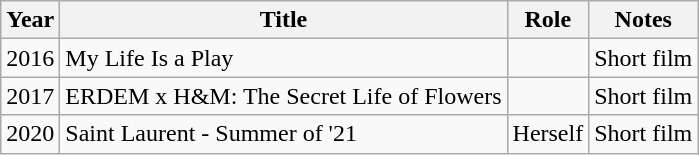<table class="wikitable">
<tr>
<th>Year</th>
<th>Title</th>
<th>Role</th>
<th>Notes</th>
</tr>
<tr>
<td>2016</td>
<td>My Life Is a Play</td>
<td></td>
<td>Short film</td>
</tr>
<tr>
<td>2017</td>
<td>ERDEM x H&M: The Secret Life of Flowers</td>
<td></td>
<td>Short film</td>
</tr>
<tr>
<td>2020</td>
<td>Saint Laurent - Summer of '21</td>
<td>Herself</td>
<td>Short film</td>
</tr>
</table>
